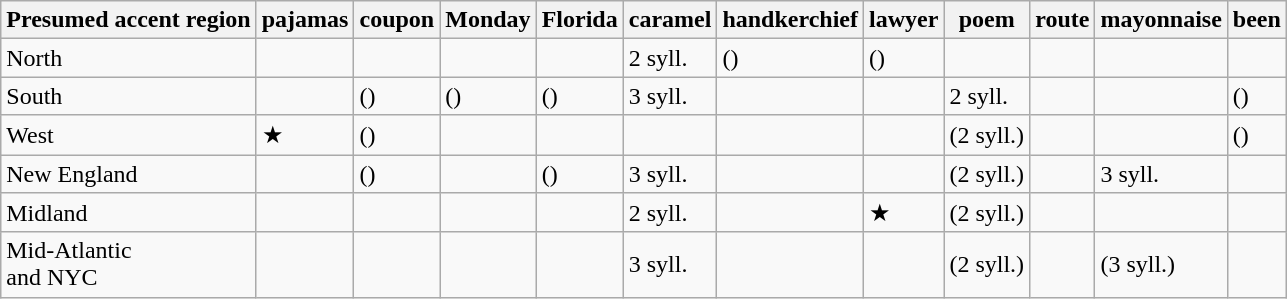<table class="wikitable sortable">
<tr>
<th>Presumed accent region </th>
<th>pajamas</th>
<th>coupon</th>
<th>Monday</th>
<th>Florida</th>
<th>caramel</th>
<th>handkerchief</th>
<th>lawyer</th>
<th>poem</th>
<th>route</th>
<th>mayonnaise</th>
<th>been</th>
</tr>
<tr>
<td>North</td>
<td></td>
<td></td>
<td></td>
<td></td>
<td>2 syll.</td>
<td>()</td>
<td>()</td>
<td></td>
<td></td>
<td></td>
<td></td>
</tr>
<tr>
<td>South</td>
<td></td>
<td>()</td>
<td>()</td>
<td>()</td>
<td>3 syll.</td>
<td></td>
<td></td>
<td>2 syll.</td>
<td></td>
<td></td>
<td>()</td>
</tr>
<tr>
<td>West</td>
<td>★</td>
<td>()</td>
<td></td>
<td></td>
<td></td>
<td></td>
<td></td>
<td>(2 syll.)</td>
<td></td>
<td></td>
<td>()</td>
</tr>
<tr>
<td>New England</td>
<td></td>
<td>()</td>
<td></td>
<td>()</td>
<td>3 syll.</td>
<td></td>
<td></td>
<td>(2 syll.)</td>
<td></td>
<td>3 syll.</td>
<td></td>
</tr>
<tr>
<td>Midland</td>
<td></td>
<td></td>
<td></td>
<td></td>
<td>2 syll.</td>
<td></td>
<td>★</td>
<td>(2 syll.)</td>
<td></td>
<td></td>
<td></td>
</tr>
<tr>
<td>Mid-Atlantic<br>and NYC</td>
<td></td>
<td></td>
<td></td>
<td></td>
<td>3 syll.</td>
<td></td>
<td></td>
<td>(2 syll.)</td>
<td></td>
<td>(3 syll.)</td>
<td></td>
</tr>
</table>
